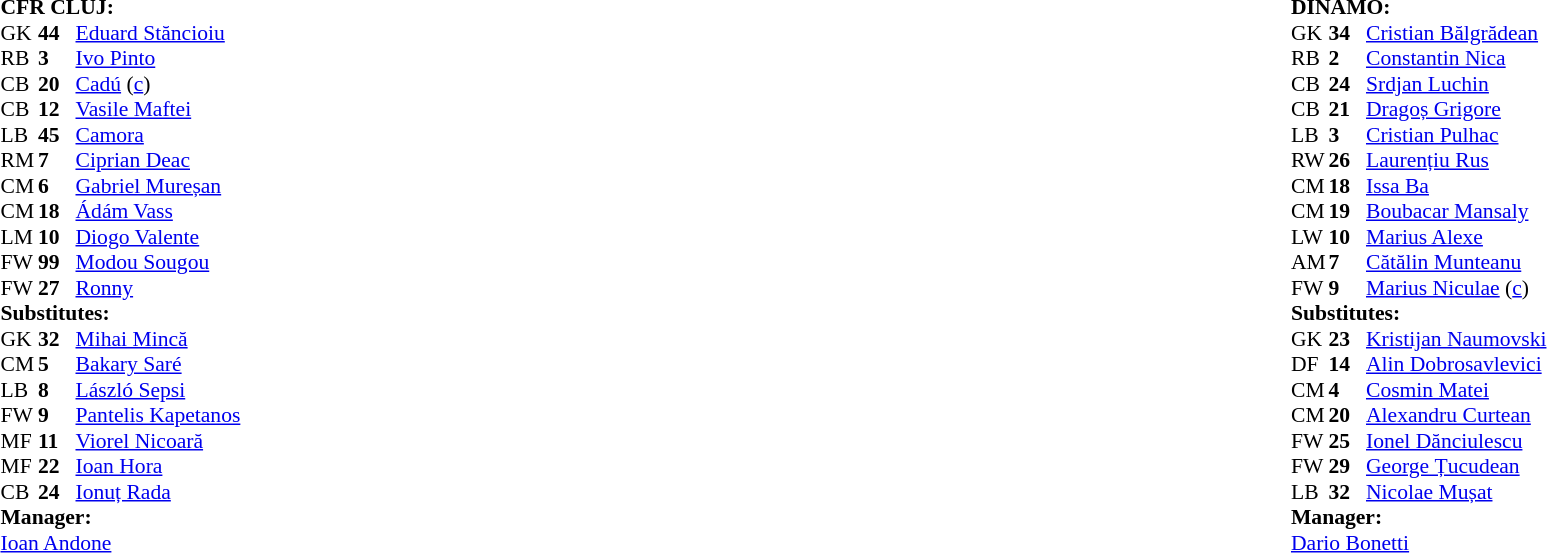<table width="100%">
<tr>
<td valign="top" width="50%"><br><table style="font-size: 90%" cellspacing="0" cellpadding="0">
<tr>
<td colspan="4"><strong>CFR CLUJ:</strong></td>
</tr>
<tr>
<th width=25></th>
<th width=25></th>
</tr>
<tr>
<td>GK</td>
<td><strong>44</strong></td>
<td> <a href='#'>Eduard Stăncioiu</a></td>
</tr>
<tr>
<td>RB</td>
<td><strong>3</strong></td>
<td> <a href='#'>Ivo Pinto</a></td>
</tr>
<tr>
<td>CB</td>
<td><strong>20</strong></td>
<td> <a href='#'>Cadú</a> (<a href='#'>c</a>)</td>
<td></td>
</tr>
<tr>
<td>CB</td>
<td><strong>12</strong></td>
<td> <a href='#'>Vasile Maftei</a></td>
</tr>
<tr>
<td>LB</td>
<td><strong>45</strong></td>
<td> <a href='#'>Camora</a></td>
<td></td>
</tr>
<tr>
<td>RM</td>
<td><strong>7</strong></td>
<td> <a href='#'>Ciprian Deac</a></td>
<td></td>
</tr>
<tr>
<td>CM</td>
<td><strong>6</strong></td>
<td> <a href='#'>Gabriel Mureșan</a></td>
</tr>
<tr>
<td>CM</td>
<td><strong>18</strong></td>
<td> <a href='#'>Ádám Vass</a></td>
<td></td>
<td></td>
</tr>
<tr>
<td>LM</td>
<td><strong>10</strong></td>
<td> <a href='#'>Diogo Valente</a></td>
<td></td>
<td></td>
</tr>
<tr>
<td>FW</td>
<td><strong>99</strong></td>
<td> <a href='#'>Modou Sougou</a></td>
<td></td>
</tr>
<tr>
<td>FW</td>
<td><strong>27</strong></td>
<td> <a href='#'>Ronny</a></td>
<td></td>
<td></td>
</tr>
<tr>
<td colspan=3><strong>Substitutes:</strong></td>
</tr>
<tr>
<td>GK</td>
<td><strong>32</strong></td>
<td> <a href='#'>Mihai Mincă</a></td>
</tr>
<tr>
<td>CM</td>
<td><strong>5</strong></td>
<td> <a href='#'>Bakary Saré</a></td>
<td></td>
<td></td>
</tr>
<tr>
<td>LB</td>
<td><strong>8</strong></td>
<td> <a href='#'>László Sepsi</a></td>
</tr>
<tr>
<td>FW</td>
<td><strong>9</strong></td>
<td> <a href='#'>Pantelis Kapetanos</a></td>
<td></td>
<td></td>
</tr>
<tr>
<td>MF</td>
<td><strong>11</strong></td>
<td> <a href='#'>Viorel Nicoară</a></td>
</tr>
<tr>
<td>MF</td>
<td><strong>22</strong></td>
<td> <a href='#'>Ioan Hora</a></td>
<td></td>
<td></td>
</tr>
<tr>
<td>CB</td>
<td><strong>24</strong></td>
<td> <a href='#'>Ionuț Rada</a></td>
</tr>
<tr>
<td colspan=3><strong>Manager:</strong></td>
</tr>
<tr>
<td colspan=4> <a href='#'>Ioan Andone</a></td>
</tr>
</table>
</td>
<td valign="top"></td>
<td style="vertical-align:top; width:50%;"><br><table style="font-size: 90%" cellspacing="0" cellpadding="0" align=center>
<tr>
<td colspan="4"><strong>DINAMO:</strong></td>
</tr>
<tr>
<th width=25></th>
<th width=25></th>
</tr>
<tr>
<td>GK</td>
<td><strong>34</strong></td>
<td> <a href='#'>Cristian Bălgrădean</a></td>
</tr>
<tr>
<td>RB</td>
<td><strong>2</strong></td>
<td> <a href='#'>Constantin Nica</a></td>
</tr>
<tr>
<td>CB</td>
<td><strong>24</strong></td>
<td> <a href='#'>Srdjan Luchin</a></td>
</tr>
<tr>
<td>CB</td>
<td><strong>21</strong></td>
<td> <a href='#'>Dragoș Grigore</a></td>
<td></td>
</tr>
<tr>
<td>LB</td>
<td><strong>3</strong></td>
<td> <a href='#'>Cristian Pulhac</a></td>
</tr>
<tr>
<td>RW</td>
<td><strong>26</strong></td>
<td> <a href='#'>Laurențiu Rus</a></td>
<td></td>
<td></td>
</tr>
<tr>
<td>CM</td>
<td><strong>18</strong></td>
<td> <a href='#'>Issa Ba</a></td>
<td></td>
<td></td>
</tr>
<tr>
<td>CM</td>
<td><strong>19</strong></td>
<td> <a href='#'>Boubacar Mansaly</a></td>
<td></td>
</tr>
<tr>
<td>LW</td>
<td><strong>10</strong></td>
<td> <a href='#'>Marius Alexe</a></td>
</tr>
<tr>
<td>AM</td>
<td><strong>7</strong></td>
<td> <a href='#'>Cătălin Munteanu</a></td>
<td></td>
</tr>
<tr>
<td>FW</td>
<td><strong>9</strong></td>
<td> <a href='#'>Marius Niculae</a> (<a href='#'>c</a>)</td>
<td></td>
<td></td>
</tr>
<tr>
<td colspan=3><strong>Substitutes:</strong></td>
</tr>
<tr>
<td>GK</td>
<td><strong>23</strong></td>
<td> <a href='#'>Kristijan Naumovski</a></td>
</tr>
<tr>
<td>DF</td>
<td><strong>14</strong></td>
<td> <a href='#'>Alin Dobrosavlevici</a></td>
</tr>
<tr>
<td>CM</td>
<td><strong>4</strong></td>
<td> <a href='#'>Cosmin Matei</a></td>
<td></td>
<td></td>
</tr>
<tr>
<td>CM</td>
<td><strong>20</strong></td>
<td> <a href='#'>Alexandru Curtean</a></td>
<td></td>
<td></td>
</tr>
<tr>
<td>FW</td>
<td><strong>25</strong></td>
<td> <a href='#'>Ionel Dănciulescu</a></td>
</tr>
<tr>
<td>FW</td>
<td><strong>29</strong></td>
<td> <a href='#'>George Țucudean</a></td>
<td></td>
<td></td>
</tr>
<tr>
<td>LB</td>
<td><strong>32</strong></td>
<td> <a href='#'>Nicolae Mușat</a></td>
</tr>
<tr>
<td colspan=3><strong>Manager:</strong></td>
</tr>
<tr>
<td colspan=4> <a href='#'>Dario Bonetti</a></td>
</tr>
</table>
</td>
</tr>
<tr>
</tr>
</table>
